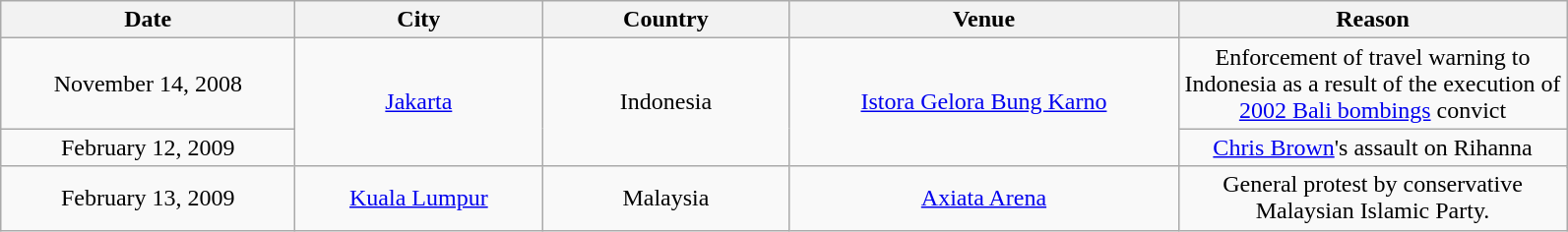<table class="wikitable" style="text-align:center;">
<tr>
<th scope="col" style="width:12em;">Date</th>
<th scope="col" style="width:10em;">City</th>
<th scope="col" style="width:10em;">Country</th>
<th scope="col" style="width:16em;">Venue</th>
<th scope="col" style="width:16em;">Reason</th>
</tr>
<tr>
<td>November 14, 2008</td>
<td rowspan="2"><a href='#'>Jakarta</a></td>
<td rowspan="2">Indonesia</td>
<td rowspan="2"><a href='#'>Istora Gelora Bung Karno</a></td>
<td>Enforcement of travel warning to Indonesia as a result of the execution of <a href='#'>2002 Bali bombings</a> convict</td>
</tr>
<tr>
<td>February 12, 2009</td>
<td rowspan="2"><a href='#'>Chris Brown</a>'s assault on Rihanna</td>
</tr>
<tr>
<td rowspan="2">February 13, 2009</td>
<td rowspan="2"><a href='#'>Kuala Lumpur</a></td>
<td rowspan="2">Malaysia</td>
<td rowspan="2"><a href='#'>Axiata Arena</a></td>
</tr>
<tr>
<td>General protest by conservative Malaysian Islamic Party.</td>
</tr>
</table>
